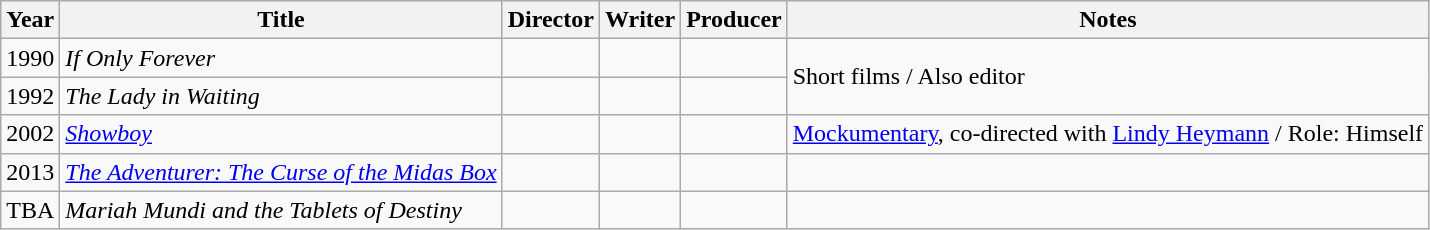<table class="wikitable sortable">
<tr>
<th>Year</th>
<th>Title</th>
<th>Director</th>
<th>Writer</th>
<th>Producer</th>
<th>Notes</th>
</tr>
<tr>
<td>1990</td>
<td><em>If Only Forever</em></td>
<td></td>
<td></td>
<td></td>
<td rowspan="2">Short films / Also editor</td>
</tr>
<tr>
<td>1992</td>
<td><em>The Lady in Waiting</em></td>
<td></td>
<td></td>
<td></td>
</tr>
<tr>
<td>2002</td>
<td><em><a href='#'>Showboy</a></em></td>
<td></td>
<td></td>
<td></td>
<td><a href='#'>Mockumentary</a>, co-directed with <a href='#'>Lindy Heymann</a> / Role: Himself</td>
</tr>
<tr>
<td>2013</td>
<td><em><a href='#'>The Adventurer: The Curse of the Midas Box</a></em></td>
<td></td>
<td></td>
<td></td>
<td></td>
</tr>
<tr>
<td>TBA</td>
<td><em>Mariah Mundi and the Tablets of Destiny</em></td>
<td></td>
<td></td>
<td></td>
<td></td>
</tr>
</table>
